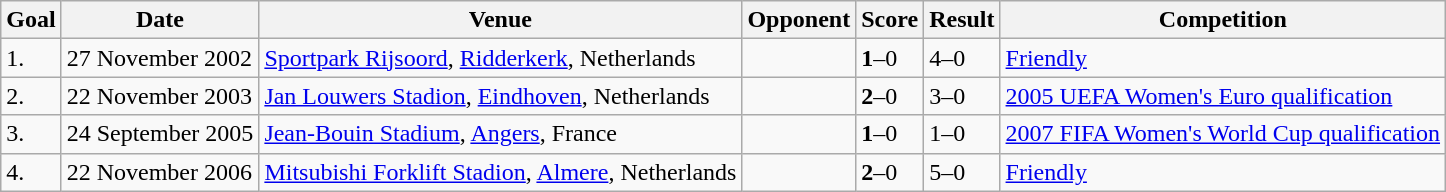<table class="wikitable">
<tr>
<th>Goal</th>
<th>Date</th>
<th>Venue</th>
<th>Opponent</th>
<th>Score</th>
<th>Result</th>
<th>Competition</th>
</tr>
<tr>
<td>1.</td>
<td>27 November 2002</td>
<td><a href='#'>Sportpark Rijsoord</a>, <a href='#'>Ridderkerk</a>, Netherlands</td>
<td></td>
<td align=left><strong>1</strong>–0</td>
<td align=left>4–0</td>
<td><a href='#'>Friendly</a></td>
</tr>
<tr>
<td>2.</td>
<td>22 November 2003</td>
<td><a href='#'>Jan Louwers Stadion</a>, <a href='#'>Eindhoven</a>, Netherlands</td>
<td></td>
<td align=left><strong>2</strong>–0</td>
<td align=left>3–0</td>
<td><a href='#'>2005 UEFA Women's Euro qualification</a></td>
</tr>
<tr>
<td>3.</td>
<td>24 September 2005</td>
<td><a href='#'>Jean-Bouin Stadium</a>, <a href='#'>Angers</a>, France</td>
<td></td>
<td align=left><strong>1</strong>–0</td>
<td align=left>1–0</td>
<td><a href='#'>2007 FIFA Women's World Cup qualification</a></td>
</tr>
<tr>
<td>4.</td>
<td>22 November 2006</td>
<td><a href='#'>Mitsubishi Forklift Stadion</a>, <a href='#'>Almere</a>, Netherlands</td>
<td></td>
<td align=left><strong>2</strong>–0</td>
<td align=left>5–0</td>
<td><a href='#'>Friendly</a></td>
</tr>
</table>
